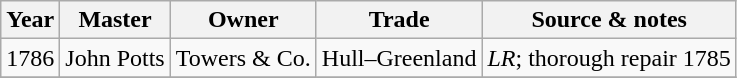<table class=" wikitable">
<tr>
<th>Year</th>
<th>Master</th>
<th>Owner</th>
<th>Trade</th>
<th>Source & notes</th>
</tr>
<tr>
<td>1786</td>
<td>John Potts</td>
<td>Towers & Co.</td>
<td>Hull–Greenland</td>
<td><em>LR</em>; thorough repair 1785</td>
</tr>
<tr>
</tr>
</table>
